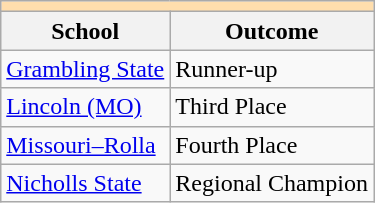<table class="wikitable" style="float:left; margin-right:1em;">
<tr>
<th colspan="3" style="background:#ffdead;"></th>
</tr>
<tr>
<th>School</th>
<th>Outcome</th>
</tr>
<tr>
<td><a href='#'>Grambling State</a></td>
<td>Runner-up</td>
</tr>
<tr>
<td><a href='#'>Lincoln (MO)</a></td>
<td>Third Place</td>
</tr>
<tr>
<td><a href='#'>Missouri–Rolla</a></td>
<td>Fourth Place</td>
</tr>
<tr>
<td><a href='#'>Nicholls State</a></td>
<td>Regional Champion</td>
</tr>
</table>
